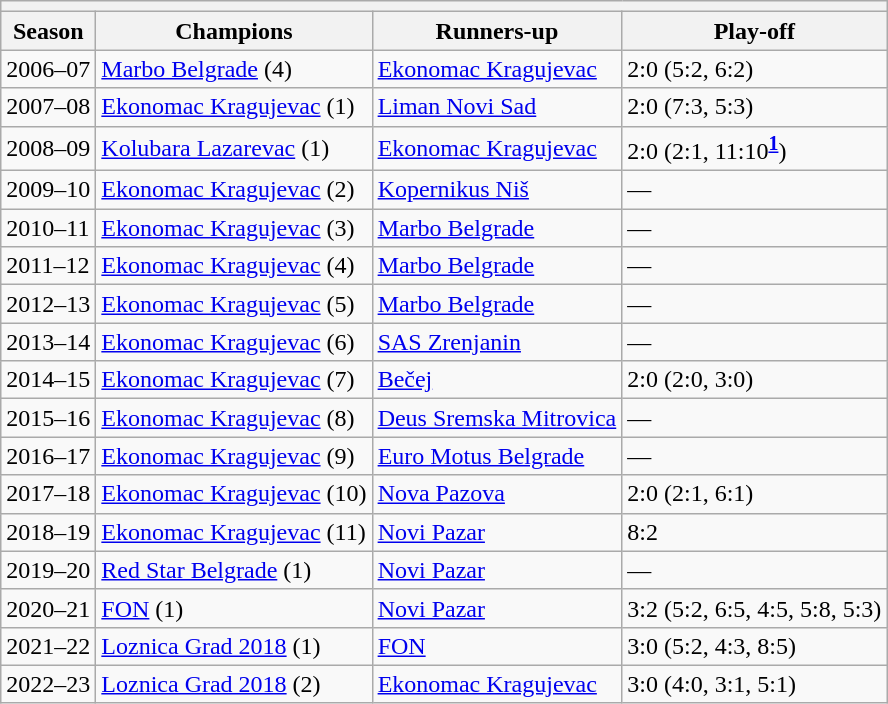<table class="wikitable">
<tr>
<th colspan="4"></th>
</tr>
<tr>
<th>Season</th>
<th>Champions</th>
<th>Runners-up</th>
<th>Play-off</th>
</tr>
<tr>
<td>2006–07</td>
<td><a href='#'>Marbo Belgrade</a> (4)</td>
<td><a href='#'>Ekonomac Kragujevac</a></td>
<td>2:0 (5:2, 6:2)</td>
</tr>
<tr>
<td>2007–08</td>
<td><a href='#'>Ekonomac Kragujevac</a> (1)</td>
<td><a href='#'>Liman Novi Sad</a></td>
<td>2:0 (7:3, 5:3)</td>
</tr>
<tr>
<td>2008–09</td>
<td><a href='#'>Kolubara Lazarevac</a> (1)</td>
<td><a href='#'>Ekonomac Kragujevac</a></td>
<td>2:0 (2:1, 11:10<sup><strong><a href='#'>1</a></strong></sup>)</td>
</tr>
<tr>
<td>2009–10</td>
<td><a href='#'>Ekonomac Kragujevac</a> (2)</td>
<td><a href='#'>Kopernikus Niš</a></td>
<td>—</td>
</tr>
<tr>
<td>2010–11</td>
<td><a href='#'>Ekonomac Kragujevac</a> (3)</td>
<td><a href='#'>Marbo Belgrade</a></td>
<td>—</td>
</tr>
<tr>
<td>2011–12</td>
<td><a href='#'>Ekonomac Kragujevac</a> (4)</td>
<td><a href='#'>Marbo Belgrade</a></td>
<td>—</td>
</tr>
<tr>
<td>2012–13</td>
<td><a href='#'>Ekonomac Kragujevac</a> (5)</td>
<td><a href='#'>Marbo Belgrade</a></td>
<td>—</td>
</tr>
<tr>
<td>2013–14</td>
<td><a href='#'>Ekonomac Kragujevac</a> (6)</td>
<td><a href='#'>SAS Zrenjanin</a></td>
<td>—</td>
</tr>
<tr>
<td>2014–15</td>
<td><a href='#'>Ekonomac Kragujevac</a> (7)</td>
<td><a href='#'>Bečej</a></td>
<td>2:0 (2:0, 3:0)</td>
</tr>
<tr>
<td>2015–16</td>
<td><a href='#'>Ekonomac Kragujevac</a> (8)</td>
<td><a href='#'>Deus Sremska Mitrovica</a></td>
<td>—</td>
</tr>
<tr>
<td>2016–17</td>
<td><a href='#'>Ekonomac Kragujevac</a> (9)</td>
<td><a href='#'>Euro Motus Belgrade</a></td>
<td>—</td>
</tr>
<tr>
<td>2017–18</td>
<td><a href='#'>Ekonomac Kragujevac</a> (10)</td>
<td><a href='#'>Nova Pazova</a></td>
<td>2:0 (2:1, 6:1)</td>
</tr>
<tr>
<td>2018–19</td>
<td><a href='#'>Ekonomac Kragujevac</a> (11)</td>
<td><a href='#'>Novi Pazar</a></td>
<td>8:2</td>
</tr>
<tr>
<td>2019–20</td>
<td><a href='#'>Red Star Belgrade</a> (1)</td>
<td><a href='#'>Novi Pazar</a></td>
<td>—</td>
</tr>
<tr>
<td>2020–21</td>
<td><a href='#'>FON</a> (1)</td>
<td><a href='#'>Novi Pazar</a></td>
<td>3:2 (5:2, 6:5, 4:5, 5:8, 5:3)</td>
</tr>
<tr>
<td>2021–22</td>
<td><a href='#'>Loznica Grad 2018</a> (1)</td>
<td><a href='#'>FON</a></td>
<td>3:0 (5:2, 4:3, 8:5)</td>
</tr>
<tr>
<td>2022–23</td>
<td><a href='#'>Loznica Grad 2018</a> (2)</td>
<td><a href='#'>Ekonomac Kragujevac</a></td>
<td>3:0 (4:0, 3:1, 5:1)</td>
</tr>
</table>
